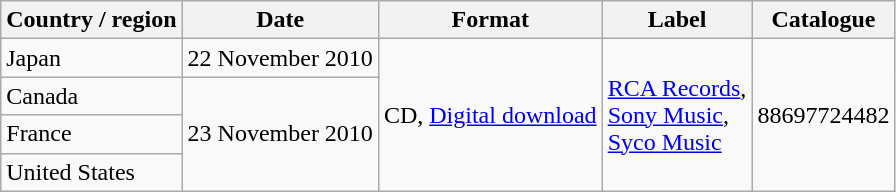<table class="wikitable">
<tr>
<th>Country / region</th>
<th>Date</th>
<th>Format</th>
<th>Label</th>
<th>Catalogue</th>
</tr>
<tr>
<td>Japan</td>
<td>22 November 2010</td>
<td rowspan=4>CD, <a href='#'>Digital download</a></td>
<td rowspan=4><a href='#'>RCA Records</a>,<br><a href='#'>Sony Music</a>, <br><a href='#'>Syco Music</a></td>
<td rowspan=4>88697724482</td>
</tr>
<tr>
<td>Canada</td>
<td rowspan=3>23 November 2010</td>
</tr>
<tr>
<td>France</td>
</tr>
<tr>
<td>United States</td>
</tr>
</table>
